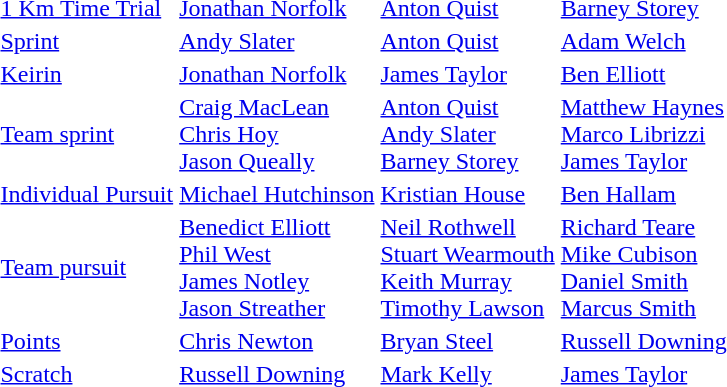<table>
<tr style="background:#ccc;">
</tr>
<tr>
<td><a href='#'>1 Km Time Trial</a></td>
<td><a href='#'>Jonathan Norfolk</a></td>
<td><a href='#'>Anton Quist</a></td>
<td><a href='#'>Barney Storey</a></td>
</tr>
<tr>
<td><a href='#'>Sprint</a></td>
<td><a href='#'>Andy Slater</a></td>
<td><a href='#'>Anton Quist</a></td>
<td><a href='#'>Adam Welch</a></td>
</tr>
<tr>
<td><a href='#'>Keirin</a></td>
<td><a href='#'>Jonathan Norfolk</a></td>
<td><a href='#'>James Taylor</a></td>
<td><a href='#'>Ben Elliott</a></td>
</tr>
<tr>
<td><a href='#'>Team sprint</a></td>
<td><a href='#'>Craig MacLean</a><br> <a href='#'>Chris Hoy</a> <br> <a href='#'>Jason Queally</a></td>
<td><a href='#'>Anton Quist</a><br> <a href='#'>Andy Slater</a> <br> <a href='#'>Barney Storey</a></td>
<td><a href='#'>Matthew Haynes</a><br> <a href='#'>Marco Librizzi</a> <br> <a href='#'>James Taylor</a></td>
</tr>
<tr>
<td><a href='#'>Individual Pursuit</a></td>
<td><a href='#'>Michael Hutchinson</a></td>
<td><a href='#'>Kristian House</a></td>
<td><a href='#'>Ben Hallam</a></td>
</tr>
<tr>
<td><a href='#'>Team pursuit</a></td>
<td><a href='#'>Benedict Elliott</a><br> <a href='#'>Phil West</a><br> <a href='#'>James Notley</a> <br> <a href='#'>Jason Streather</a></td>
<td><a href='#'>Neil Rothwell</a><br><a href='#'>Stuart Wearmouth</a><br><a href='#'>Keith Murray</a><br><a href='#'>Timothy Lawson</a></td>
<td><a href='#'>Richard Teare</a><br><a href='#'>Mike Cubison</a><br><a href='#'>Daniel Smith</a><br><a href='#'>Marcus Smith</a></td>
</tr>
<tr>
<td><a href='#'>Points</a></td>
<td><a href='#'>Chris Newton</a></td>
<td><a href='#'>Bryan Steel</a></td>
<td><a href='#'>Russell Downing</a></td>
</tr>
<tr>
<td><a href='#'>Scratch</a></td>
<td><a href='#'>Russell Downing</a></td>
<td><a href='#'>Mark Kelly</a></td>
<td><a href='#'>James Taylor</a></td>
</tr>
</table>
